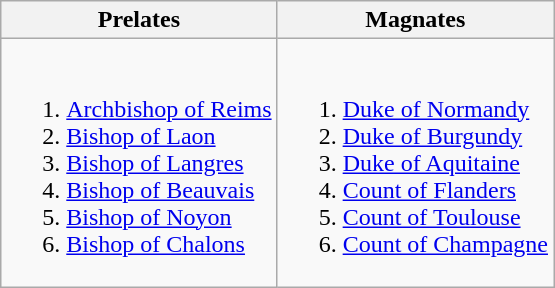<table class="wikitable">
<tr>
<th>Prelates</th>
<th>Magnates</th>
</tr>
<tr>
<td><br><ol><li><a href='#'>Archbishop of Reims</a></li><li><a href='#'>Bishop of Laon</a></li><li><a href='#'>Bishop of Langres</a></li><li><a href='#'>Bishop of Beauvais</a></li><li><a href='#'>Bishop of Noyon</a></li><li><a href='#'>Bishop of Chalons</a></li></ol></td>
<td><br><ol><li><a href='#'>Duke of Normandy</a></li><li><a href='#'>Duke of Burgundy</a></li><li><a href='#'>Duke of Aquitaine</a></li><li><a href='#'>Count of Flanders</a></li><li><a href='#'>Count of Toulouse</a></li><li><a href='#'>Count of Champagne</a></li></ol></td>
</tr>
</table>
